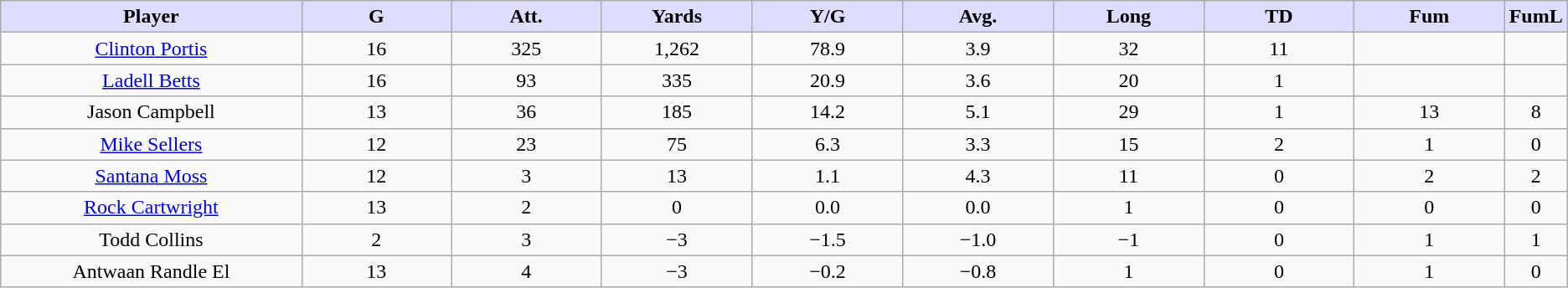<table class="wikitable">
<tr>
<th style="background:#ddf; width:20%;">Player</th>
<th style="background:#ddf; width:10%;">G</th>
<th style="background:#ddf; width:10%;">Att.</th>
<th style="background:#ddf; width:10%;">Yards</th>
<th style="background:#ddf; width:10%;">Y/G</th>
<th style="background:#ddf; width:10%;">Avg.</th>
<th style="background:#ddf; width:10%;">Long</th>
<th style="background:#ddf; width:10%;">TD</th>
<th style="background:#ddf; width:10%;">Fum</th>
<th style="background:#ddf; width:10%;">FumL</th>
</tr>
<tr style="text-align:center;">
<td><a href='#'>Clinton Portis</a></td>
<td>16</td>
<td>325</td>
<td>1,262</td>
<td>78.9</td>
<td>3.9</td>
<td>32</td>
<td>11</td>
<td></td>
<td></td>
</tr>
<tr style="text-align:center;">
<td><a href='#'>Ladell Betts</a></td>
<td>16</td>
<td>93</td>
<td>335</td>
<td>20.9</td>
<td>3.6</td>
<td>20</td>
<td>1</td>
<td></td>
<td></td>
</tr>
<tr style="text-align:center;">
<td>Jason Campbell</td>
<td>13</td>
<td>36</td>
<td>185</td>
<td>14.2</td>
<td>5.1</td>
<td>29</td>
<td>1</td>
<td>13</td>
<td>8</td>
</tr>
<tr style="text-align:center;">
<td><a href='#'>Mike Sellers</a></td>
<td>12</td>
<td>23</td>
<td>75</td>
<td>6.3</td>
<td>3.3</td>
<td>15</td>
<td>2</td>
<td>1</td>
<td>0</td>
</tr>
<tr style="text-align:center;">
<td><a href='#'>Santana Moss</a></td>
<td>12</td>
<td>3</td>
<td>13</td>
<td>1.1</td>
<td>4.3</td>
<td>11</td>
<td>0</td>
<td>2</td>
<td>2</td>
</tr>
<tr style="text-align:center;">
<td><a href='#'>Rock Cartwright</a></td>
<td>13</td>
<td>2</td>
<td>0</td>
<td>0.0</td>
<td>0.0</td>
<td>1</td>
<td>0</td>
<td>0</td>
<td>0</td>
</tr>
<tr style="text-align:center;">
<td>Todd Collins</td>
<td>2</td>
<td>3</td>
<td>−3</td>
<td>−1.5</td>
<td>−1.0</td>
<td>−1</td>
<td>0</td>
<td>1</td>
<td>1</td>
</tr>
<tr style="text-align:center;">
<td>Antwaan Randle El</td>
<td>13</td>
<td>4</td>
<td>−3</td>
<td>−0.2</td>
<td>−0.8</td>
<td>1</td>
<td>0</td>
<td>1</td>
<td>0</td>
</tr>
</table>
